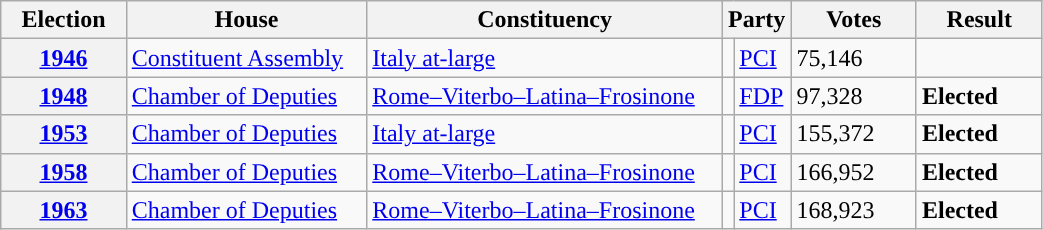<table class=wikitable style="width:55%; border:1px #AAAAFF solid">
<tr>
<th width=12%>Election</th>
<th width=23%>House</th>
<th width=34%>Constituency</th>
<th width=5% colspan="2">Party</th>
<th width=12%>Votes</th>
<th width=12%>Result</th>
</tr>
<tr>
<th><a href='#'>1946</a></th>
<td><a href='#'>Constituent Assembly</a></td>
<td><a href='#'>Italy at-large</a></td>
<td></td>
<td><a href='#'>PCI</a></td>
<td>75,146</td>
<td></td>
</tr>
<tr>
<th><a href='#'>1948</a></th>
<td><a href='#'>Chamber of Deputies</a></td>
<td><a href='#'>Rome–Viterbo–Latina–Frosinone</a></td>
<td></td>
<td><a href='#'>FDP</a></td>
<td>97,328</td>
<td> <strong>Elected</strong></td>
</tr>
<tr>
<th><a href='#'>1953</a></th>
<td><a href='#'>Chamber of Deputies</a></td>
<td><a href='#'>Italy at-large</a></td>
<td></td>
<td><a href='#'>PCI</a></td>
<td>155,372</td>
<td> <strong>Elected</strong></td>
</tr>
<tr>
<th><a href='#'>1958</a></th>
<td><a href='#'>Chamber of Deputies</a></td>
<td><a href='#'>Rome–Viterbo–Latina–Frosinone</a></td>
<td></td>
<td><a href='#'>PCI</a></td>
<td>166,952</td>
<td> <strong>Elected</strong></td>
</tr>
<tr>
<th><a href='#'>1963</a></th>
<td><a href='#'>Chamber of Deputies</a></td>
<td><a href='#'>Rome–Viterbo–Latina–Frosinone</a></td>
<td></td>
<td><a href='#'>PCI</a></td>
<td>168,923</td>
<td> <strong>Elected</strong></td>
</tr>
</table>
